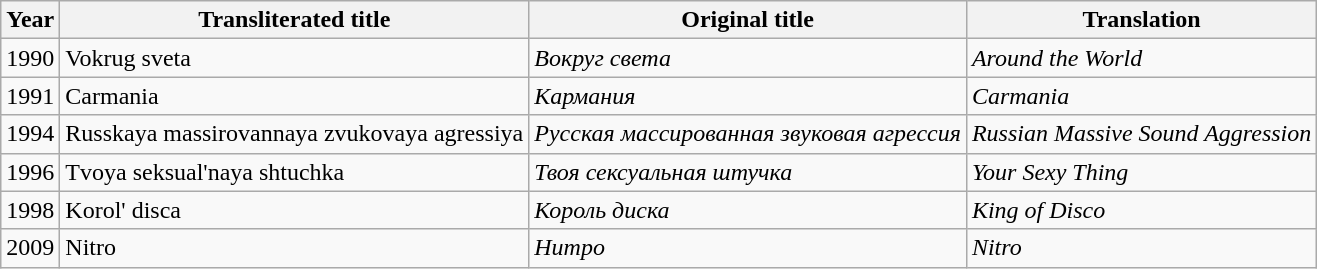<table class="wikitable">
<tr>
<th>Year</th>
<th>Transliterated title</th>
<th>Original title</th>
<th>Translation</th>
</tr>
<tr>
<td>1990</td>
<td>Vokrug sveta</td>
<td><em>Вокруг света</em></td>
<td><em>Around the World</em></td>
</tr>
<tr>
<td>1991</td>
<td>Carmania</td>
<td><em>Кармания</em></td>
<td><em>Carmania</em></td>
</tr>
<tr>
<td>1994</td>
<td>Russkaya massirovannaya zvukovaya agressiya</td>
<td><em>Русская массированная звуковая агрессия</em></td>
<td><em>Russian Massive Sound Aggression</em></td>
</tr>
<tr>
<td>1996</td>
<td>Tvoya seksual'naya shtuchka</td>
<td><em>Твоя сексуальная штучка</em></td>
<td><em>Your Sexy Thing</em></td>
</tr>
<tr>
<td>1998</td>
<td>Korol' disca</td>
<td><em>Король диска</em></td>
<td><em>King of Disco</em></td>
</tr>
<tr>
<td>2009</td>
<td>Nitro</td>
<td><em>Нитро</em></td>
<td><em>Nitro</em></td>
</tr>
</table>
